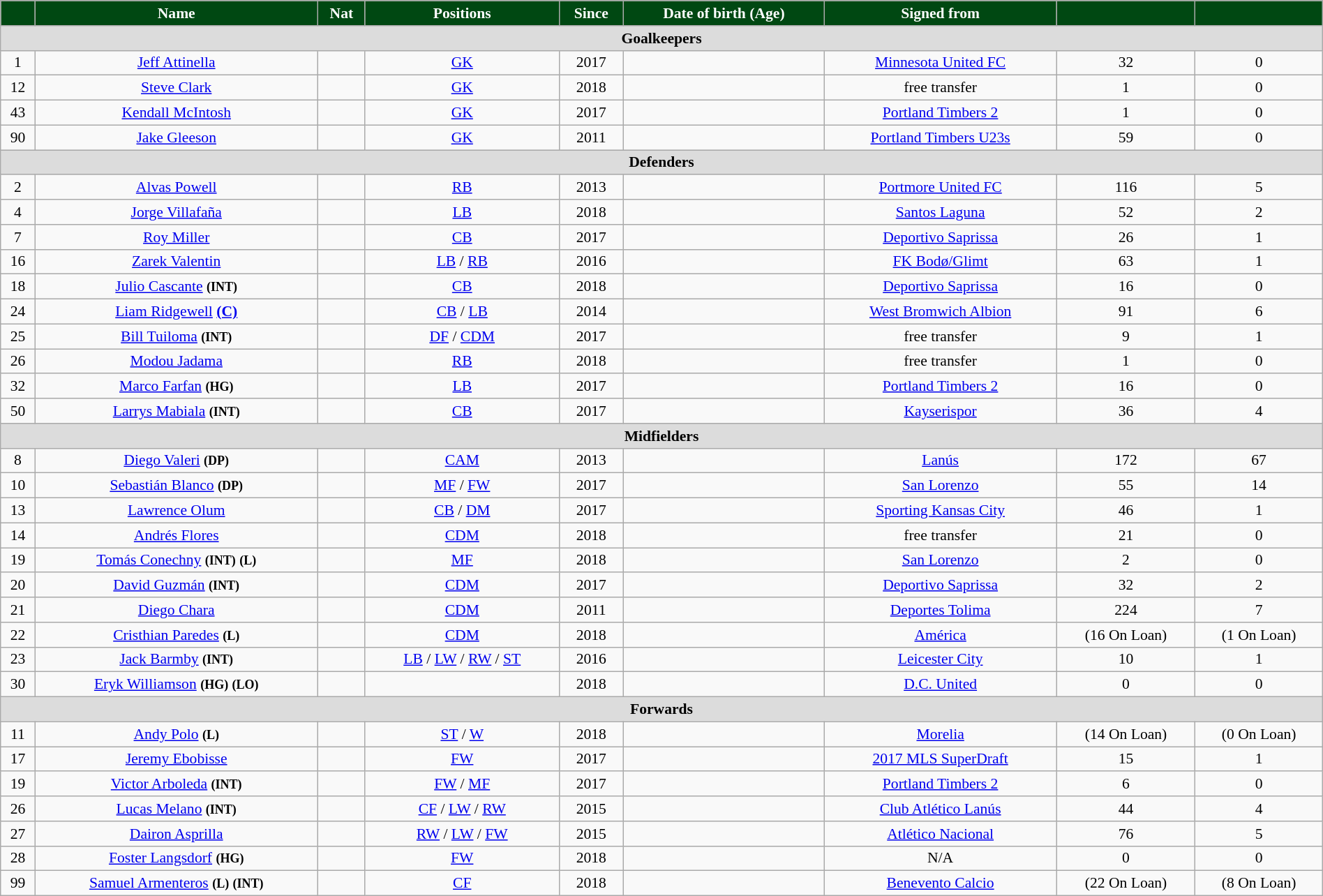<table class="wikitable" style="text-align:center; font-size:90%; width:100%;">
<tr>
<th style="background:#004812; color:white; text-align:center;"></th>
<th style="background:#004812; color:white; text-align:center;">Name</th>
<th style="background:#004812; color:white; text-align:center;">Nat</th>
<th style="background:#004812; color:white; text-align:center;">Positions</th>
<th style="background:#004812; color:white; text-align:center;">Since</th>
<th style="background:#004812; color:white; text-align:center;">Date of birth (Age)</th>
<th style="background:#004812; color:white; text-align:center;">Signed from</th>
<th style="background:#004812; color:white; text-align:center;"></th>
<th style="background:#004812; color:white; text-align:center;"></th>
</tr>
<tr>
<th colspan="9" style="background:#dcdcdc; text-align:center;">Goalkeepers</th>
</tr>
<tr>
<td>1</td>
<td><a href='#'>Jeff Attinella</a></td>
<td></td>
<td><a href='#'>GK</a></td>
<td>2017</td>
<td></td>
<td> <a href='#'>Minnesota United FC</a></td>
<td>32</td>
<td>0</td>
</tr>
<tr>
<td>12</td>
<td><a href='#'>Steve Clark</a></td>
<td></td>
<td><a href='#'>GK</a></td>
<td>2018</td>
<td></td>
<td>free transfer</td>
<td>1</td>
<td>0</td>
</tr>
<tr>
<td>43</td>
<td><a href='#'>Kendall McIntosh</a></td>
<td></td>
<td><a href='#'>GK</a></td>
<td>2017</td>
<td></td>
<td> <a href='#'>Portland Timbers 2</a></td>
<td>1</td>
<td>0</td>
</tr>
<tr>
<td>90</td>
<td><a href='#'>Jake Gleeson</a></td>
<td></td>
<td><a href='#'>GK</a></td>
<td>2011</td>
<td></td>
<td> <a href='#'>Portland Timbers U23s</a></td>
<td>59</td>
<td>0</td>
</tr>
<tr>
<th colspan="9" style="background:#dcdcdc; text-align:center;">Defenders</th>
</tr>
<tr>
<td>2</td>
<td><a href='#'>Alvas Powell</a></td>
<td></td>
<td><a href='#'>RB</a></td>
<td>2013</td>
<td></td>
<td> <a href='#'>Portmore United FC</a></td>
<td>116</td>
<td>5</td>
</tr>
<tr>
<td>4</td>
<td><a href='#'>Jorge Villafaña</a></td>
<td></td>
<td><a href='#'>LB</a></td>
<td>2018</td>
<td></td>
<td> <a href='#'>Santos Laguna</a></td>
<td>52</td>
<td>2</td>
</tr>
<tr>
<td>7</td>
<td><a href='#'>Roy Miller</a></td>
<td></td>
<td><a href='#'>CB</a></td>
<td>2017</td>
<td></td>
<td> <a href='#'>Deportivo Saprissa</a></td>
<td>26</td>
<td>1</td>
</tr>
<tr>
<td>16</td>
<td><a href='#'>Zarek Valentin</a></td>
<td></td>
<td><a href='#'>LB</a> / <a href='#'>RB</a></td>
<td>2016</td>
<td></td>
<td> <a href='#'>FK Bodø/Glimt</a></td>
<td>63</td>
<td>1</td>
</tr>
<tr>
<td>18</td>
<td><a href='#'>Julio Cascante</a> <small><strong>(INT)</strong></small></td>
<td></td>
<td><a href='#'>CB</a></td>
<td>2018</td>
<td></td>
<td> <a href='#'>Deportivo Saprissa</a></td>
<td>16</td>
<td>0</td>
</tr>
<tr>
<td>24</td>
<td><a href='#'>Liam Ridgewell</a> <strong><a href='#'>(C)</a></strong></td>
<td></td>
<td><a href='#'>CB</a> / <a href='#'>LB</a></td>
<td>2014</td>
<td></td>
<td> <a href='#'>West Bromwich Albion</a></td>
<td>91</td>
<td>6</td>
</tr>
<tr>
<td>25</td>
<td><a href='#'>Bill Tuiloma</a> <small><strong>(INT)</strong></small></td>
<td></td>
<td><a href='#'>DF</a> / <a href='#'>CDM</a></td>
<td>2017</td>
<td></td>
<td>free transfer</td>
<td>9</td>
<td>1</td>
</tr>
<tr>
<td>26</td>
<td><a href='#'>Modou Jadama</a></td>
<td></td>
<td><a href='#'>RB</a></td>
<td>2018</td>
<td></td>
<td>free transfer</td>
<td>1</td>
<td>0</td>
</tr>
<tr>
<td>32</td>
<td><a href='#'>Marco Farfan</a> <small><strong>(HG)</strong></small></td>
<td></td>
<td><a href='#'>LB</a></td>
<td>2017</td>
<td></td>
<td> <a href='#'>Portland Timbers 2</a></td>
<td>16</td>
<td>0</td>
</tr>
<tr>
<td>50</td>
<td><a href='#'>Larrys Mabiala</a> <small><strong>(INT)</strong></small></td>
<td></td>
<td><a href='#'>CB</a></td>
<td>2017</td>
<td></td>
<td> <a href='#'>Kayserispor</a></td>
<td>36</td>
<td>4</td>
</tr>
<tr>
<th colspan="9" style="background:#dcdcdc; text-align:center;">Midfielders</th>
</tr>
<tr>
<td>8</td>
<td><a href='#'>Diego Valeri</a> <small><strong>(DP)</strong></small></td>
<td></td>
<td><a href='#'>CAM</a></td>
<td>2013</td>
<td></td>
<td> <a href='#'>Lanús</a></td>
<td>172</td>
<td>67</td>
</tr>
<tr>
<td>10</td>
<td><a href='#'>Sebastián Blanco</a> <small><strong>(DP)</strong></small></td>
<td></td>
<td><a href='#'>MF</a> / <a href='#'>FW</a></td>
<td>2017</td>
<td></td>
<td> <a href='#'>San Lorenzo</a></td>
<td>55</td>
<td>14</td>
</tr>
<tr>
<td>13</td>
<td><a href='#'>Lawrence Olum</a></td>
<td></td>
<td><a href='#'>CB</a> / <a href='#'>DM</a></td>
<td>2017</td>
<td></td>
<td> <a href='#'>Sporting Kansas City</a></td>
<td>46</td>
<td>1</td>
</tr>
<tr>
<td>14</td>
<td><a href='#'>Andrés Flores</a></td>
<td></td>
<td><a href='#'>CDM</a></td>
<td>2018</td>
<td></td>
<td>free transfer</td>
<td>21</td>
<td>0</td>
</tr>
<tr>
<td>19</td>
<td><a href='#'>Tomás Conechny</a> <small><strong>(INT)</strong></small> <small><strong>(L)</strong></small></td>
<td></td>
<td><a href='#'>MF</a></td>
<td>2018</td>
<td></td>
<td> <a href='#'>San Lorenzo</a></td>
<td>2</td>
<td>0</td>
</tr>
<tr>
<td>20</td>
<td><a href='#'>David Guzmán</a> <small><strong>(INT)</strong></small></td>
<td></td>
<td><a href='#'>CDM</a></td>
<td>2017</td>
<td></td>
<td> <a href='#'>Deportivo Saprissa</a></td>
<td>32</td>
<td>2</td>
</tr>
<tr>
<td>21</td>
<td><a href='#'>Diego Chara</a></td>
<td></td>
<td><a href='#'>CDM</a></td>
<td>2011</td>
<td></td>
<td> <a href='#'>Deportes Tolima</a></td>
<td>224</td>
<td>7</td>
</tr>
<tr>
<td>22</td>
<td><a href='#'>Cristhian Paredes</a> <small><strong>(L)</strong></small></td>
<td></td>
<td><a href='#'>CDM</a></td>
<td>2018</td>
<td></td>
<td> <a href='#'>América</a></td>
<td>(16 On Loan)</td>
<td>(1 On Loan)</td>
</tr>
<tr>
<td>23</td>
<td><a href='#'>Jack Barmby</a> <small><strong>(INT)</strong></small></td>
<td></td>
<td><a href='#'>LB</a> / <a href='#'>LW</a> / <a href='#'>RW</a> / <a href='#'>ST</a></td>
<td>2016</td>
<td></td>
<td> <a href='#'>Leicester City</a></td>
<td>10</td>
<td>1</td>
</tr>
<tr>
<td>30</td>
<td><a href='#'>Eryk Williamson</a> <small><strong>(HG)</strong></small> <small><strong>(LO)</strong></small></td>
<td></td>
<td></td>
<td>2018</td>
<td></td>
<td> <a href='#'>D.C. United</a></td>
<td>0</td>
<td>0</td>
</tr>
<tr>
<th colspan="9" style="background:#dcdcdc; text-align:center;">Forwards</th>
</tr>
<tr>
<td>11</td>
<td><a href='#'>Andy Polo</a> <small><strong>(L)</strong></small></td>
<td></td>
<td><a href='#'>ST</a> / <a href='#'>W</a></td>
<td>2018</td>
<td></td>
<td> <a href='#'>Morelia</a></td>
<td>(14 On Loan)</td>
<td>(0 On Loan)</td>
</tr>
<tr>
<td>17</td>
<td><a href='#'>Jeremy Ebobisse</a></td>
<td></td>
<td><a href='#'>FW</a></td>
<td>2017</td>
<td></td>
<td> <a href='#'>2017 MLS SuperDraft</a></td>
<td>15</td>
<td>1</td>
</tr>
<tr>
<td>19</td>
<td><a href='#'>Victor Arboleda</a> <small><strong>(INT)</strong></small></td>
<td></td>
<td><a href='#'>FW</a> / <a href='#'>MF</a></td>
<td>2017</td>
<td></td>
<td> <a href='#'>Portland Timbers 2</a></td>
<td>6</td>
<td>0</td>
</tr>
<tr>
<td>26</td>
<td><a href='#'>Lucas Melano</a> <small><strong>(INT)</strong></small></td>
<td></td>
<td><a href='#'>CF</a> / <a href='#'>LW</a> / <a href='#'>RW</a></td>
<td>2015</td>
<td></td>
<td> <a href='#'>Club Atlético Lanús</a></td>
<td>44</td>
<td>4</td>
</tr>
<tr>
<td>27</td>
<td><a href='#'>Dairon Asprilla</a></td>
<td></td>
<td><a href='#'>RW</a> / <a href='#'>LW</a> / <a href='#'>FW</a></td>
<td>2015</td>
<td></td>
<td> <a href='#'>Atlético Nacional</a></td>
<td>76</td>
<td>5</td>
</tr>
<tr>
<td>28</td>
<td><a href='#'>Foster Langsdorf</a> <small><strong>(HG)</strong></small></td>
<td></td>
<td><a href='#'>FW</a></td>
<td>2018</td>
<td></td>
<td>N/A</td>
<td>0</td>
<td>0</td>
</tr>
<tr>
<td>99</td>
<td><a href='#'>Samuel Armenteros</a> <small><strong>(L)</strong></small> <small><strong>(INT)</strong></small></td>
<td></td>
<td><a href='#'>CF</a></td>
<td>2018</td>
<td></td>
<td> <a href='#'>Benevento Calcio</a></td>
<td>(22 On Loan)</td>
<td>(8 On Loan)</td>
</tr>
</table>
